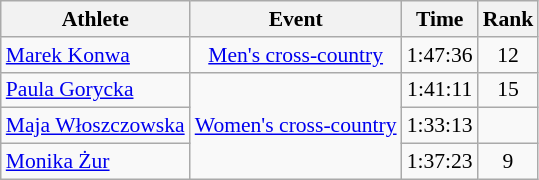<table class=wikitable style="font-size:90%">
<tr>
<th>Athlete</th>
<th>Event</th>
<th>Time</th>
<th>Rank</th>
</tr>
<tr align=center>
<td align=left><a href='#'>Marek Konwa</a></td>
<td><a href='#'>Men's cross-country</a></td>
<td>1:47:36</td>
<td>12</td>
</tr>
<tr align=center>
<td align=left><a href='#'>Paula Gorycka</a></td>
<td align=left rowspan=3><a href='#'>Women's cross-country</a></td>
<td>1:41:11</td>
<td>15</td>
</tr>
<tr align=center>
<td align=left><a href='#'>Maja Włoszczowska</a></td>
<td>1:33:13</td>
<td></td>
</tr>
<tr align=center>
<td align=left><a href='#'>Monika Żur</a></td>
<td>1:37:23</td>
<td>9</td>
</tr>
</table>
